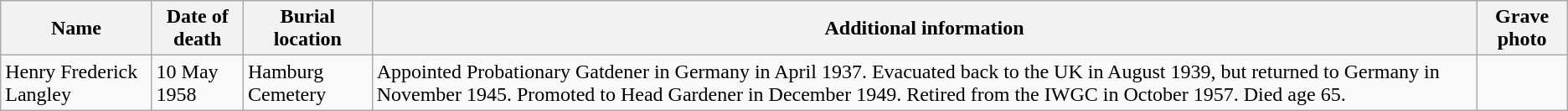<table class="wikitable">
<tr>
<th>Name</th>
<th>Date of death</th>
<th>Burial location</th>
<th>Additional information</th>
<th>Grave photo</th>
</tr>
<tr>
<td>Henry Frederick Langley</td>
<td>10 May 1958</td>
<td>Hamburg Cemetery</td>
<td>Appointed Probationary Gatdener in Germany in April 1937. Evacuated back to the UK in August 1939, but returned to Germany in November 1945. Promoted to Head Gardener in December 1949. Retired from the IWGC in October 1957. Died age 65.</td>
<td></td>
</tr>
</table>
